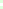<table style="font-size: 85%">
<tr>
<td style="background:#dfd;"></td>
</tr>
<tr>
<td style="background:#dfd;"></td>
</tr>
</table>
